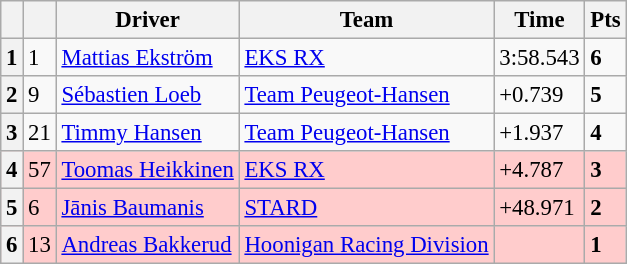<table class=wikitable style="font-size:95%">
<tr>
<th></th>
<th></th>
<th>Driver</th>
<th>Team</th>
<th>Time</th>
<th>Pts</th>
</tr>
<tr>
<th>1</th>
<td>1</td>
<td> <a href='#'>Mattias Ekström</a></td>
<td><a href='#'>EKS RX</a></td>
<td>3:58.543</td>
<td><strong>6</strong></td>
</tr>
<tr>
<th>2</th>
<td>9</td>
<td> <a href='#'>Sébastien Loeb</a></td>
<td><a href='#'>Team Peugeot-Hansen</a></td>
<td>+0.739</td>
<td><strong>5</strong></td>
</tr>
<tr>
<th>3</th>
<td>21</td>
<td> <a href='#'>Timmy Hansen</a></td>
<td><a href='#'>Team Peugeot-Hansen</a></td>
<td>+1.937</td>
<td><strong>4</strong></td>
</tr>
<tr style="background:#ffcccc;">
<th>4</th>
<td>57</td>
<td> <a href='#'>Toomas Heikkinen</a></td>
<td><a href='#'>EKS RX</a></td>
<td>+4.787</td>
<td><strong>3</strong></td>
</tr>
<tr style="background:#ffcccc;">
<th>5</th>
<td>6</td>
<td> <a href='#'>Jānis Baumanis</a></td>
<td><a href='#'>STARD</a></td>
<td>+48.971</td>
<td><strong>2</strong></td>
</tr>
<tr style="background:#ffcccc;">
<th>6</th>
<td>13</td>
<td> <a href='#'>Andreas Bakkerud</a></td>
<td><a href='#'>Hoonigan Racing Division</a></td>
<td></td>
<td><strong>1</strong></td>
</tr>
</table>
